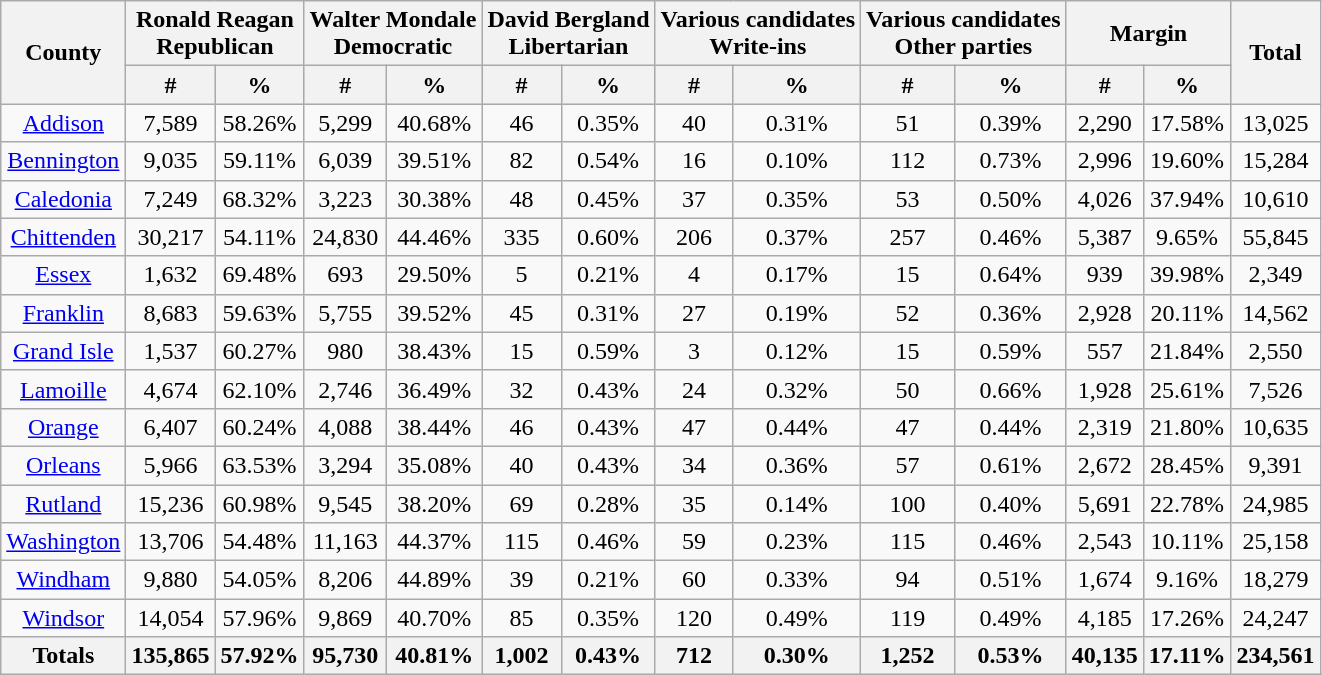<table class="wikitable sortable">
<tr>
<th rowspan="2">County</th>
<th colspan="2">Ronald Reagan<br>Republican</th>
<th colspan="2">Walter Mondale<br>Democratic</th>
<th colspan="2">David Bergland<br>Libertarian</th>
<th colspan="2">Various candidates<br>Write-ins</th>
<th colspan="2">Various candidates<br>Other parties</th>
<th colspan="2">Margin</th>
<th rowspan="2">Total</th>
</tr>
<tr bgcolor="lightgrey">
<th data-sort-type="number">#</th>
<th data-sort-type="number">%</th>
<th data-sort-type="number">#</th>
<th data-sort-type="number">%</th>
<th data-sort-type="number">#</th>
<th data-sort-type="number">%</th>
<th data-sort-type="number">#</th>
<th data-sort-type="number">%</th>
<th data-sort-type="number">#</th>
<th data-sort-type="number">%</th>
<th data-sort-type="number">#</th>
<th data-sort-type="number">%</th>
</tr>
<tr style="text-align:center;">
<td><a href='#'>Addison</a></td>
<td>7,589</td>
<td>58.26%</td>
<td>5,299</td>
<td>40.68%</td>
<td>46</td>
<td>0.35%</td>
<td>40</td>
<td>0.31%</td>
<td>51</td>
<td>0.39%</td>
<td>2,290</td>
<td>17.58%</td>
<td>13,025</td>
</tr>
<tr style="text-align:center;">
<td><a href='#'>Bennington</a></td>
<td>9,035</td>
<td>59.11%</td>
<td>6,039</td>
<td>39.51%</td>
<td>82</td>
<td>0.54%</td>
<td>16</td>
<td>0.10%</td>
<td>112</td>
<td>0.73%</td>
<td>2,996</td>
<td>19.60%</td>
<td>15,284</td>
</tr>
<tr style="text-align:center;">
<td><a href='#'>Caledonia</a></td>
<td>7,249</td>
<td>68.32%</td>
<td>3,223</td>
<td>30.38%</td>
<td>48</td>
<td>0.45%</td>
<td>37</td>
<td>0.35%</td>
<td>53</td>
<td>0.50%</td>
<td>4,026</td>
<td>37.94%</td>
<td>10,610</td>
</tr>
<tr style="text-align:center;">
<td><a href='#'>Chittenden</a></td>
<td>30,217</td>
<td>54.11%</td>
<td>24,830</td>
<td>44.46%</td>
<td>335</td>
<td>0.60%</td>
<td>206</td>
<td>0.37%</td>
<td>257</td>
<td>0.46%</td>
<td>5,387</td>
<td>9.65%</td>
<td>55,845</td>
</tr>
<tr style="text-align:center;">
<td><a href='#'>Essex</a></td>
<td>1,632</td>
<td>69.48%</td>
<td>693</td>
<td>29.50%</td>
<td>5</td>
<td>0.21%</td>
<td>4</td>
<td>0.17%</td>
<td>15</td>
<td>0.64%</td>
<td>939</td>
<td>39.98%</td>
<td>2,349</td>
</tr>
<tr style="text-align:center;">
<td><a href='#'>Franklin</a></td>
<td>8,683</td>
<td>59.63%</td>
<td>5,755</td>
<td>39.52%</td>
<td>45</td>
<td>0.31%</td>
<td>27</td>
<td>0.19%</td>
<td>52</td>
<td>0.36%</td>
<td>2,928</td>
<td>20.11%</td>
<td>14,562</td>
</tr>
<tr style="text-align:center;">
<td><a href='#'>Grand Isle</a></td>
<td>1,537</td>
<td>60.27%</td>
<td>980</td>
<td>38.43%</td>
<td>15</td>
<td>0.59%</td>
<td>3</td>
<td>0.12%</td>
<td>15</td>
<td>0.59%</td>
<td>557</td>
<td>21.84%</td>
<td>2,550</td>
</tr>
<tr style="text-align:center;">
<td><a href='#'>Lamoille</a></td>
<td>4,674</td>
<td>62.10%</td>
<td>2,746</td>
<td>36.49%</td>
<td>32</td>
<td>0.43%</td>
<td>24</td>
<td>0.32%</td>
<td>50</td>
<td>0.66%</td>
<td>1,928</td>
<td>25.61%</td>
<td>7,526</td>
</tr>
<tr style="text-align:center;">
<td><a href='#'>Orange</a></td>
<td>6,407</td>
<td>60.24%</td>
<td>4,088</td>
<td>38.44%</td>
<td>46</td>
<td>0.43%</td>
<td>47</td>
<td>0.44%</td>
<td>47</td>
<td>0.44%</td>
<td>2,319</td>
<td>21.80%</td>
<td>10,635</td>
</tr>
<tr style="text-align:center;">
<td><a href='#'>Orleans</a></td>
<td>5,966</td>
<td>63.53%</td>
<td>3,294</td>
<td>35.08%</td>
<td>40</td>
<td>0.43%</td>
<td>34</td>
<td>0.36%</td>
<td>57</td>
<td>0.61%</td>
<td>2,672</td>
<td>28.45%</td>
<td>9,391</td>
</tr>
<tr style="text-align:center;">
<td><a href='#'>Rutland</a></td>
<td>15,236</td>
<td>60.98%</td>
<td>9,545</td>
<td>38.20%</td>
<td>69</td>
<td>0.28%</td>
<td>35</td>
<td>0.14%</td>
<td>100</td>
<td>0.40%</td>
<td>5,691</td>
<td>22.78%</td>
<td>24,985</td>
</tr>
<tr style="text-align:center;">
<td><a href='#'>Washington</a></td>
<td>13,706</td>
<td>54.48%</td>
<td>11,163</td>
<td>44.37%</td>
<td>115</td>
<td>0.46%</td>
<td>59</td>
<td>0.23%</td>
<td>115</td>
<td>0.46%</td>
<td>2,543</td>
<td>10.11%</td>
<td>25,158</td>
</tr>
<tr style="text-align:center;">
<td><a href='#'>Windham</a></td>
<td>9,880</td>
<td>54.05%</td>
<td>8,206</td>
<td>44.89%</td>
<td>39</td>
<td>0.21%</td>
<td>60</td>
<td>0.33%</td>
<td>94</td>
<td>0.51%</td>
<td>1,674</td>
<td>9.16%</td>
<td>18,279</td>
</tr>
<tr style="text-align:center;">
<td><a href='#'>Windsor</a></td>
<td>14,054</td>
<td>57.96%</td>
<td>9,869</td>
<td>40.70%</td>
<td>85</td>
<td>0.35%</td>
<td>120</td>
<td>0.49%</td>
<td>119</td>
<td>0.49%</td>
<td>4,185</td>
<td>17.26%</td>
<td>24,247</td>
</tr>
<tr>
<th>Totals</th>
<th>135,865</th>
<th>57.92%</th>
<th>95,730</th>
<th>40.81%</th>
<th>1,002</th>
<th>0.43%</th>
<th>712</th>
<th>0.30%</th>
<th>1,252</th>
<th>0.53%</th>
<th>40,135</th>
<th>17.11%</th>
<th>234,561</th>
</tr>
</table>
